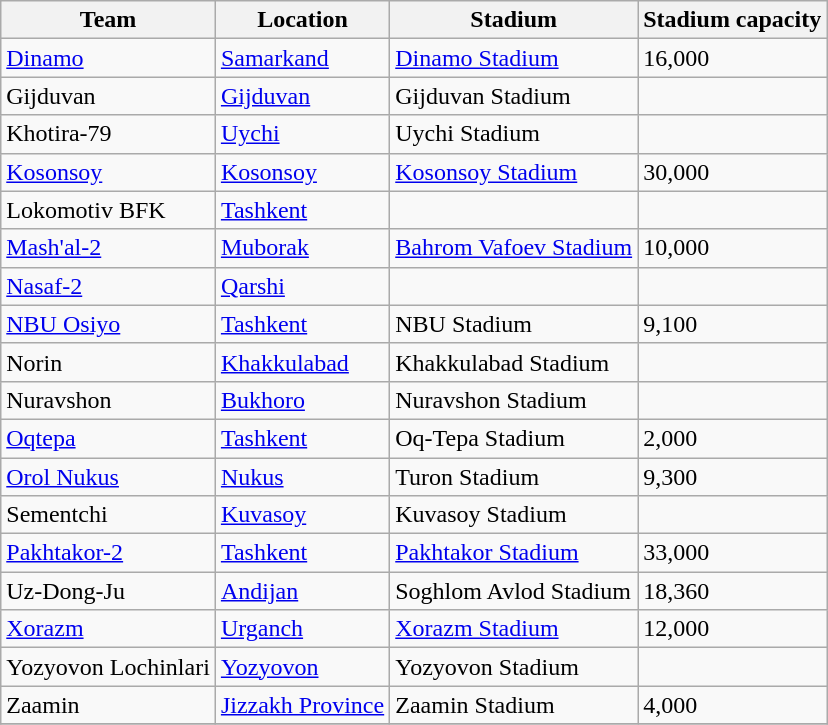<table class="wikitable sortable" style="text-align: left;">
<tr>
<th>Team</th>
<th>Location</th>
<th>Stadium</th>
<th>Stadium capacity</th>
</tr>
<tr>
<td><a href='#'>Dinamo</a></td>
<td><a href='#'>Samarkand</a></td>
<td><a href='#'>Dinamo Stadium</a></td>
<td>16,000</td>
</tr>
<tr>
<td>Gijduvan</td>
<td><a href='#'>Gijduvan</a></td>
<td>Gijduvan Stadium</td>
<td></td>
</tr>
<tr>
<td>Khotira-79</td>
<td><a href='#'>Uychi</a></td>
<td>Uychi Stadium</td>
<td></td>
</tr>
<tr>
<td><a href='#'>Kosonsoy</a></td>
<td><a href='#'>Kosonsoy</a></td>
<td><a href='#'>Kosonsoy Stadium</a></td>
<td>30,000</td>
</tr>
<tr>
<td>Lokomotiv BFK</td>
<td><a href='#'>Tashkent</a></td>
<td></td>
<td></td>
</tr>
<tr>
<td><a href='#'>Mash'al-2</a></td>
<td><a href='#'>Muborak</a></td>
<td><a href='#'>Bahrom Vafoev Stadium</a></td>
<td>10,000</td>
</tr>
<tr>
<td><a href='#'>Nasaf-2</a></td>
<td><a href='#'>Qarshi</a></td>
<td></td>
<td></td>
</tr>
<tr>
<td><a href='#'>NBU Osiyo</a></td>
<td><a href='#'>Tashkent</a></td>
<td>NBU Stadium</td>
<td>9,100</td>
</tr>
<tr>
<td>Norin</td>
<td><a href='#'>Khakkulabad</a></td>
<td>Khakkulabad Stadium</td>
<td></td>
</tr>
<tr>
<td>Nuravshon</td>
<td><a href='#'>Bukhoro</a></td>
<td>Nuravshon Stadium</td>
<td></td>
</tr>
<tr>
<td><a href='#'>Oqtepa</a></td>
<td><a href='#'>Tashkent</a></td>
<td>Oq-Tepa Stadium</td>
<td>2,000</td>
</tr>
<tr>
<td><a href='#'>Orol Nukus</a></td>
<td><a href='#'>Nukus</a></td>
<td>Turon Stadium</td>
<td>9,300</td>
</tr>
<tr>
<td>Sementchi</td>
<td><a href='#'>Kuvasoy</a></td>
<td>Kuvasoy Stadium</td>
<td></td>
</tr>
<tr>
<td><a href='#'>Pakhtakor-2</a></td>
<td><a href='#'>Tashkent</a></td>
<td><a href='#'>Pakhtakor Stadium</a></td>
<td>33,000</td>
</tr>
<tr>
<td>Uz-Dong-Ju</td>
<td><a href='#'>Andijan</a></td>
<td>Soghlom Avlod Stadium</td>
<td>18,360</td>
</tr>
<tr>
<td><a href='#'>Xorazm</a></td>
<td><a href='#'>Urganch</a></td>
<td><a href='#'>Xorazm Stadium</a></td>
<td>12,000</td>
</tr>
<tr>
<td>Yozyovon Lochinlari</td>
<td><a href='#'>Yozyovon</a></td>
<td>Yozyovon Stadium</td>
<td></td>
</tr>
<tr>
<td>Zaamin</td>
<td><a href='#'>Jizzakh Province</a></td>
<td>Zaamin Stadium</td>
<td>4,000</td>
</tr>
<tr>
</tr>
</table>
